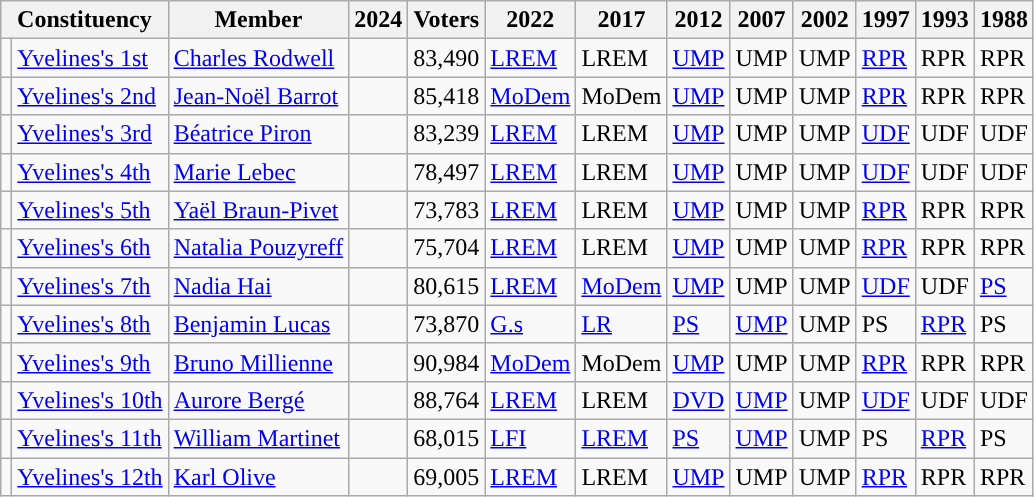<table class="wikitable sortable">
<tr>
<th colspan="2">Constituency</th>
<th>Member</th>
<th>2024</th>
<th>Voters</th>
<th>2022</th>
<th>2017</th>
<th>2012</th>
<th>2007</th>
<th>2002</th>
<th>1997</th>
<th>1993</th>
<th>1988</th>
</tr>
<tr>
<td style="background-color: "></td>
<td><a href='#'>Yvelines's 1st</a></td>
<td><a href='#'>Charles Rodwell</a></td>
<td></td>
<td>83,490</td>
<td><a href='#'>LREM</a></td>
<td>LREM</td>
<td><a href='#'>UMP</a></td>
<td>UMP</td>
<td>UMP</td>
<td><a href='#'>RPR</a></td>
<td>RPR</td>
<td>RPR</td>
</tr>
<tr>
<td style="background-color: "></td>
<td><a href='#'>Yvelines's 2nd</a></td>
<td><a href='#'>Jean-Noël Barrot</a></td>
<td></td>
<td>85,418</td>
<td><a href='#'>MoDem</a></td>
<td>MoDem</td>
<td><a href='#'>UMP</a></td>
<td>UMP</td>
<td>UMP</td>
<td><a href='#'>RPR</a></td>
<td>RPR</td>
<td>RPR</td>
</tr>
<tr>
<td style="background-color: "></td>
<td><a href='#'>Yvelines's 3rd</a></td>
<td><a href='#'>Béatrice Piron</a></td>
<td></td>
<td>83,239</td>
<td><a href='#'>LREM</a></td>
<td>LREM</td>
<td><a href='#'>UMP</a></td>
<td>UMP</td>
<td>UMP</td>
<td><a href='#'>UDF</a></td>
<td>UDF</td>
<td>UDF</td>
</tr>
<tr>
<td style="background-color: "></td>
<td><a href='#'>Yvelines's 4th</a></td>
<td><a href='#'>Marie Lebec</a></td>
<td></td>
<td>78,497</td>
<td><a href='#'>LREM</a></td>
<td>LREM</td>
<td><a href='#'>UMP</a></td>
<td>UMP</td>
<td>UMP</td>
<td><a href='#'>UDF</a></td>
<td>UDF</td>
<td>UDF</td>
</tr>
<tr>
<td style="background-color: "></td>
<td><a href='#'>Yvelines's 5th</a></td>
<td><a href='#'>Yaël Braun-Pivet</a></td>
<td></td>
<td>73,783</td>
<td><a href='#'>LREM</a></td>
<td>LREM</td>
<td><a href='#'>UMP</a></td>
<td>UMP</td>
<td>UMP</td>
<td><a href='#'>RPR</a></td>
<td>RPR</td>
<td>RPR</td>
</tr>
<tr>
<td style="background-color: "></td>
<td><a href='#'>Yvelines's 6th</a></td>
<td><a href='#'>Natalia Pouzyreff</a></td>
<td></td>
<td>75,704</td>
<td><a href='#'>LREM</a></td>
<td>LREM</td>
<td><a href='#'>UMP</a></td>
<td>UMP</td>
<td>UMP</td>
<td><a href='#'>RPR</a></td>
<td>RPR</td>
<td>RPR</td>
</tr>
<tr>
<td style="background-color: "></td>
<td><a href='#'>Yvelines's 7th</a></td>
<td><a href='#'>Nadia Hai</a></td>
<td></td>
<td>80,615</td>
<td><a href='#'>LREM</a></td>
<td><a href='#'>MoDem</a></td>
<td><a href='#'>UMP</a></td>
<td>UMP</td>
<td>UMP</td>
<td><a href='#'>UDF</a></td>
<td>UDF</td>
<td><a href='#'>PS</a></td>
</tr>
<tr>
<td style="background-color: "></td>
<td><a href='#'>Yvelines's 8th</a></td>
<td><a href='#'>Benjamin Lucas</a></td>
<td></td>
<td>73,870</td>
<td><a href='#'>G.s</a></td>
<td><a href='#'>LR</a></td>
<td><a href='#'>PS</a></td>
<td><a href='#'>UMP</a></td>
<td>UMP</td>
<td>PS</td>
<td><a href='#'>RPR</a></td>
<td>PS</td>
</tr>
<tr>
<td style="background-color: "></td>
<td><a href='#'>Yvelines's 9th</a></td>
<td><a href='#'>Bruno Millienne</a></td>
<td></td>
<td>90,984</td>
<td><a href='#'>MoDem</a></td>
<td>MoDem</td>
<td><a href='#'>UMP</a></td>
<td>UMP</td>
<td>UMP</td>
<td><a href='#'>RPR</a></td>
<td>RPR</td>
<td>RPR</td>
</tr>
<tr>
<td style="background-color: "></td>
<td><a href='#'>Yvelines's 10th</a></td>
<td><a href='#'>Aurore Bergé</a></td>
<td></td>
<td>88,764</td>
<td><a href='#'>LREM</a></td>
<td>LREM</td>
<td><a href='#'>DVD</a></td>
<td><a href='#'>UMP</a></td>
<td>UMP</td>
<td><a href='#'>UDF</a></td>
<td>UDF</td>
<td>UDF</td>
</tr>
<tr>
<td style="background-color: "></td>
<td><a href='#'>Yvelines's 11th</a></td>
<td><a href='#'>William Martinet</a></td>
<td></td>
<td>68,015</td>
<td><a href='#'>LFI</a></td>
<td><a href='#'>LREM</a></td>
<td><a href='#'>PS</a></td>
<td><a href='#'>UMP</a></td>
<td>UMP</td>
<td>PS</td>
<td><a href='#'>RPR</a></td>
<td>PS</td>
</tr>
<tr>
<td style="background-color: "></td>
<td><a href='#'>Yvelines's 12th</a></td>
<td><a href='#'>Karl Olive</a></td>
<td></td>
<td>69,005</td>
<td><a href='#'>LREM</a></td>
<td>LREM</td>
<td><a href='#'>UMP</a></td>
<td>UMP</td>
<td>UMP</td>
<td><a href='#'>RPR</a></td>
<td>RPR</td>
<td>RPR</td>
</tr>
</table>
